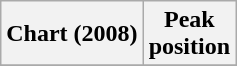<table class="wikitable plainrowheaders" style="text-align:center">
<tr>
<th>Chart (2008)</th>
<th>Peak<br>position</th>
</tr>
<tr>
</tr>
</table>
